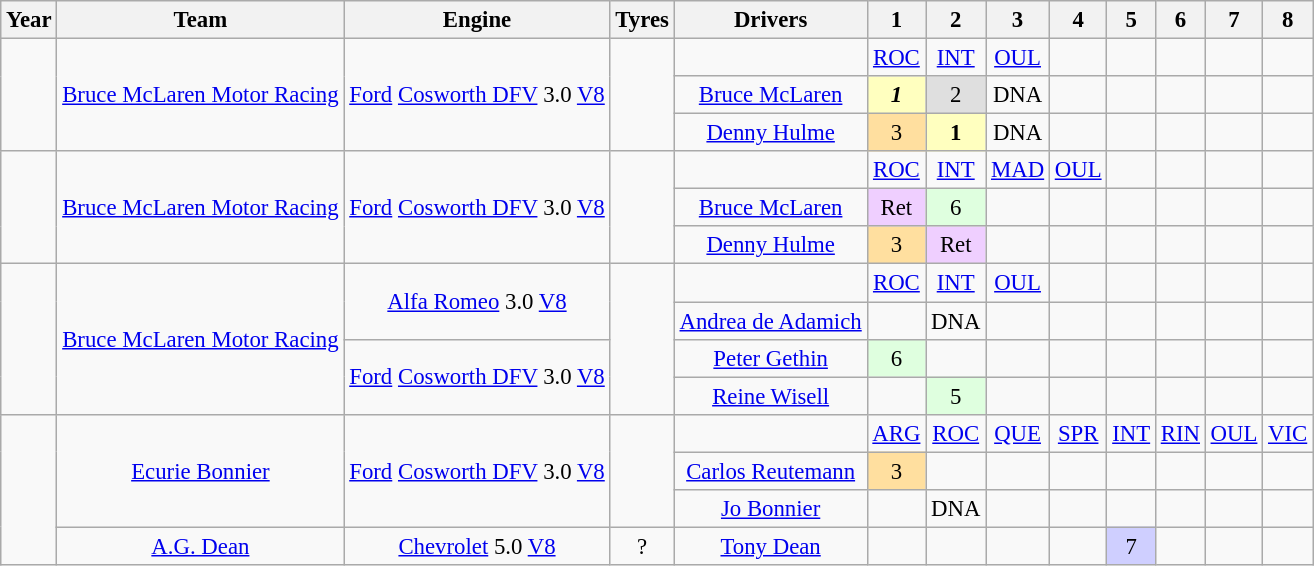<table class="wikitable" style="text-align:center; font-size:95%">
<tr>
<th>Year</th>
<th>Team</th>
<th>Engine</th>
<th>Tyres</th>
<th>Drivers</th>
<th>1</th>
<th>2</th>
<th>3</th>
<th>4</th>
<th>5</th>
<th>6</th>
<th>7</th>
<th>8</th>
</tr>
<tr>
<td rowspan="3"></td>
<td rowspan="3"><a href='#'>Bruce McLaren Motor Racing</a></td>
<td rowspan="3"><a href='#'>Ford</a> <a href='#'>Cosworth DFV</a> 3.0 <a href='#'>V8</a></td>
<td rowspan="3"></td>
<td></td>
<td><a href='#'>ROC</a></td>
<td><a href='#'>INT</a></td>
<td><a href='#'>OUL</a></td>
<td></td>
<td></td>
<td></td>
<td></td>
<td></td>
</tr>
<tr>
<td><a href='#'>Bruce McLaren</a></td>
<td style="background:#ffffbf;"><strong><em>1</em></strong></td>
<td style="background:#dfdfdf;">2</td>
<td>DNA</td>
<td></td>
<td></td>
<td></td>
<td></td>
<td></td>
</tr>
<tr>
<td><a href='#'>Denny Hulme</a></td>
<td style="background:#ffdf9f;">3</td>
<td style="background:#ffffbf;"><strong>1</strong></td>
<td>DNA</td>
<td></td>
<td></td>
<td></td>
<td></td>
<td></td>
</tr>
<tr>
<td rowspan="3"></td>
<td rowspan="3"><a href='#'>Bruce McLaren Motor Racing</a></td>
<td rowspan="3"><a href='#'>Ford</a> <a href='#'>Cosworth DFV</a> 3.0 <a href='#'>V8</a></td>
<td rowspan="3"></td>
<td></td>
<td><a href='#'>ROC</a></td>
<td><a href='#'>INT</a></td>
<td><a href='#'>MAD</a></td>
<td><a href='#'>OUL</a></td>
<td></td>
<td></td>
<td></td>
<td></td>
</tr>
<tr>
<td><a href='#'>Bruce McLaren</a></td>
<td style="background:#efcfff;">Ret</td>
<td style="background:#dfffdf;">6</td>
<td></td>
<td></td>
<td></td>
<td></td>
<td></td>
<td></td>
</tr>
<tr>
<td><a href='#'>Denny Hulme</a></td>
<td style="background:#ffdf9f;">3</td>
<td style="background:#efcfff;">Ret</td>
<td></td>
<td></td>
<td></td>
<td></td>
<td></td>
<td></td>
</tr>
<tr>
<td rowspan="4"></td>
<td rowspan="4"><a href='#'>Bruce McLaren Motor Racing</a></td>
<td rowspan="2"><a href='#'>Alfa Romeo</a> 3.0 <a href='#'>V8</a></td>
<td rowspan="4"></td>
<td></td>
<td><a href='#'>ROC</a></td>
<td><a href='#'>INT</a></td>
<td><a href='#'>OUL</a></td>
<td></td>
<td></td>
<td></td>
<td></td>
<td></td>
</tr>
<tr>
<td><a href='#'>Andrea de Adamich</a></td>
<td></td>
<td>DNA</td>
<td></td>
<td></td>
<td></td>
<td></td>
<td></td>
<td></td>
</tr>
<tr>
<td rowspan="2"><a href='#'>Ford</a> <a href='#'>Cosworth DFV</a> 3.0 <a href='#'>V8</a></td>
<td><a href='#'>Peter Gethin</a></td>
<td style="background:#dfffdf;">6</td>
<td></td>
<td></td>
<td></td>
<td></td>
<td></td>
<td></td>
<td></td>
</tr>
<tr>
<td><a href='#'>Reine Wisell</a></td>
<td></td>
<td style="background:#dfffdf;">5</td>
<td></td>
<td></td>
<td></td>
<td></td>
<td></td>
<td></td>
</tr>
<tr>
<td rowspan="4"></td>
<td rowspan="3"><a href='#'>Ecurie Bonnier</a></td>
<td rowspan="3"><a href='#'>Ford</a> <a href='#'>Cosworth DFV</a> 3.0 <a href='#'>V8</a></td>
<td rowspan="3"></td>
<td></td>
<td><a href='#'>ARG</a></td>
<td><a href='#'>ROC</a></td>
<td><a href='#'>QUE</a></td>
<td><a href='#'>SPR</a></td>
<td><a href='#'>INT</a></td>
<td><a href='#'>RIN</a></td>
<td><a href='#'>OUL</a></td>
<td><a href='#'>VIC</a></td>
</tr>
<tr>
<td><a href='#'>Carlos Reutemann</a></td>
<td style="background:#ffdf9f;">3</td>
<td></td>
<td></td>
<td></td>
<td></td>
<td></td>
<td></td>
<td></td>
</tr>
<tr>
<td><a href='#'>Jo Bonnier</a></td>
<td></td>
<td>DNA</td>
<td></td>
<td></td>
<td></td>
<td></td>
<td></td>
<td></td>
</tr>
<tr>
<td><a href='#'>A.G. Dean</a></td>
<td><a href='#'>Chevrolet</a> 5.0 <a href='#'>V8</a></td>
<td>?</td>
<td><a href='#'>Tony Dean</a></td>
<td></td>
<td></td>
<td></td>
<td></td>
<td style="background:#cfcfff;">7</td>
<td></td>
<td></td>
<td></td>
</tr>
</table>
